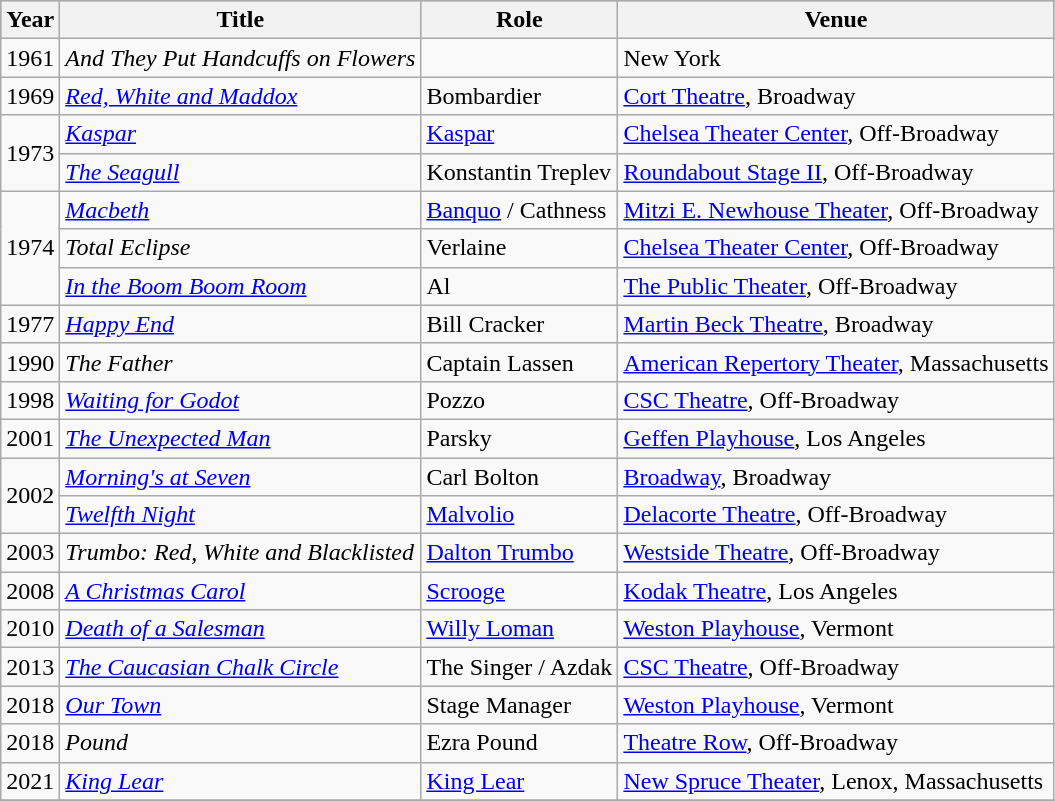<table class="wikitable sortable">
<tr style="background:#b0c4de; text-align:center;">
<th>Year</th>
<th>Title</th>
<th>Role</th>
<th>Venue</th>
</tr>
<tr>
<td>1961</td>
<td><em>And They Put Handcuffs on Flowers</em></td>
<td></td>
<td>New York</td>
</tr>
<tr>
<td>1969</td>
<td><em><a href='#'>Red, White and Maddox</a></em></td>
<td>Bombardier</td>
<td><a href='#'>Cort Theatre</a>, Broadway</td>
</tr>
<tr>
<td rowspan="2">1973</td>
<td><em><a href='#'>Kaspar</a></em></td>
<td><a href='#'>Kaspar</a></td>
<td><a href='#'>Chelsea Theater Center</a>, Off-Broadway</td>
</tr>
<tr>
<td><em><a href='#'>The Seagull</a></em></td>
<td>Konstantin Treplev</td>
<td><a href='#'>Roundabout Stage II</a>, Off-Broadway</td>
</tr>
<tr>
<td rowspan="3">1974</td>
<td><em><a href='#'>Macbeth</a></em></td>
<td><a href='#'>Banquo</a> / Cathness</td>
<td><a href='#'>Mitzi E. Newhouse Theater</a>, Off-Broadway</td>
</tr>
<tr>
<td><em>Total Eclipse</em></td>
<td>Verlaine</td>
<td><a href='#'>Chelsea Theater Center</a>, Off-Broadway</td>
</tr>
<tr>
<td><em><a href='#'>In the Boom Boom Room</a></em></td>
<td>Al</td>
<td><a href='#'>The Public Theater</a>, Off-Broadway</td>
</tr>
<tr>
<td>1977</td>
<td><em><a href='#'>Happy End</a></em></td>
<td>Bill Cracker</td>
<td><a href='#'>Martin Beck Theatre</a>, Broadway</td>
</tr>
<tr>
<td>1990</td>
<td data-sort-value="Father, The"><em>The Father</em></td>
<td>Captain Lassen</td>
<td><a href='#'>American Repertory Theater</a>, Massachusetts</td>
</tr>
<tr>
<td>1998</td>
<td><em><a href='#'>Waiting for Godot</a></em></td>
<td>Pozzo</td>
<td><a href='#'>CSC Theatre</a>, Off-Broadway</td>
</tr>
<tr>
<td>2001</td>
<td data-sort-value="Unexpected Man, The"><em><a href='#'>The Unexpected Man</a></em></td>
<td>Parsky</td>
<td><a href='#'>Geffen Playhouse</a>, Los Angeles</td>
</tr>
<tr>
<td rowspan="2">2002</td>
<td><em><a href='#'>Morning's at Seven</a></em></td>
<td>Carl Bolton</td>
<td><a href='#'>Broadway</a>, Broadway</td>
</tr>
<tr>
<td><em><a href='#'>Twelfth Night</a></em></td>
<td><a href='#'>Malvolio</a></td>
<td><a href='#'>Delacorte Theatre</a>, Off-Broadway</td>
</tr>
<tr>
<td>2003</td>
<td><em>Trumbo: Red, White and Blacklisted</em></td>
<td><a href='#'>Dalton Trumbo</a></td>
<td><a href='#'>Westside Theatre</a>, Off-Broadway</td>
</tr>
<tr>
<td>2008</td>
<td data-sort-value="Christmas Carol, A"><em><a href='#'>A Christmas Carol</a></em></td>
<td><a href='#'>Scrooge</a></td>
<td><a href='#'>Kodak Theatre</a>, Los Angeles</td>
</tr>
<tr>
<td>2010</td>
<td><em><a href='#'>Death of a Salesman</a></em></td>
<td><a href='#'>Willy Loman</a></td>
<td><a href='#'>Weston Playhouse</a>, Vermont</td>
</tr>
<tr>
<td>2013</td>
<td data-sort-value="Caucasian Chalk Circle, The"><em><a href='#'>The Caucasian Chalk Circle</a></em></td>
<td>The Singer / Azdak</td>
<td><a href='#'>CSC Theatre</a>, Off-Broadway</td>
</tr>
<tr>
<td>2018</td>
<td><em><a href='#'>Our Town</a></em></td>
<td>Stage Manager</td>
<td><a href='#'>Weston Playhouse</a>, Vermont</td>
</tr>
<tr>
<td>2018</td>
<td><em>Pound</em></td>
<td>Ezra Pound</td>
<td><a href='#'>Theatre Row</a>, Off-Broadway</td>
</tr>
<tr>
<td>2021</td>
<td><em><a href='#'>King Lear</a></em></td>
<td><a href='#'>King Lear</a></td>
<td><a href='#'>New Spruce Theater</a>, Lenox, Massachusetts</td>
</tr>
<tr>
</tr>
</table>
